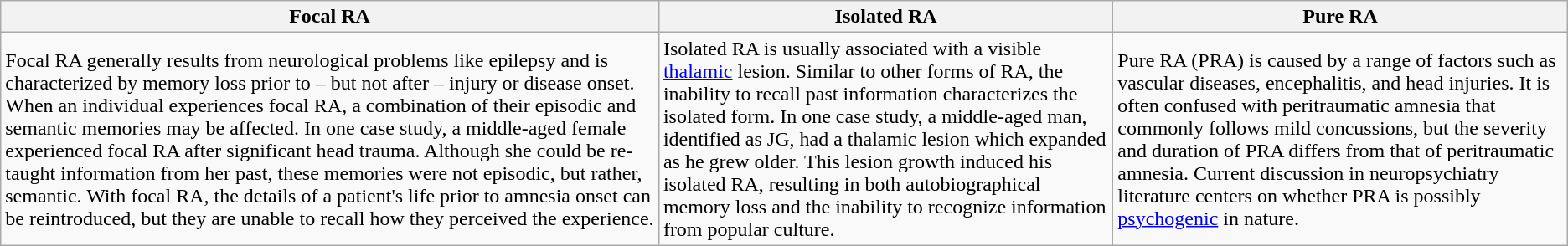<table class="wikitable">
<tr>
<th width=42%>Focal RA</th>
<th width=29%>Isolated RA</th>
<th width=29%>Pure RA</th>
</tr>
<tr>
<td>Focal RA generally results from neurological problems like epilepsy and is characterized by memory loss prior to – but not after – injury or disease onset. When an individual experiences focal RA, a combination of their episodic and semantic memories may be affected. In one case study, a middle-aged female experienced focal RA after significant head trauma. Although she could be re-taught information from her past, these memories were not episodic, but rather, semantic. With focal RA, the details of a patient's life prior to amnesia onset can be reintroduced, but they are unable to recall how they perceived the experience.</td>
<td>Isolated RA is usually associated with a visible <a href='#'>thalamic</a> lesion. Similar to other forms of RA, the inability to recall past information characterizes the isolated form. In one case study, a middle-aged man, identified as JG, had a thalamic lesion which expanded as he grew older. This lesion growth induced his isolated RA, resulting in both autobiographical memory loss and the inability to recognize information from popular culture.</td>
<td>Pure RA (PRA) is caused by a range of factors such as vascular diseases, encephalitis, and head injuries. It is often confused with peritraumatic amnesia that commonly follows mild concussions, but the severity and duration of PRA differs from that of peritraumatic amnesia. Current discussion in neuropsychiatry literature centers on whether PRA is possibly <a href='#'>psychogenic</a> in nature.</td>
</tr>
</table>
